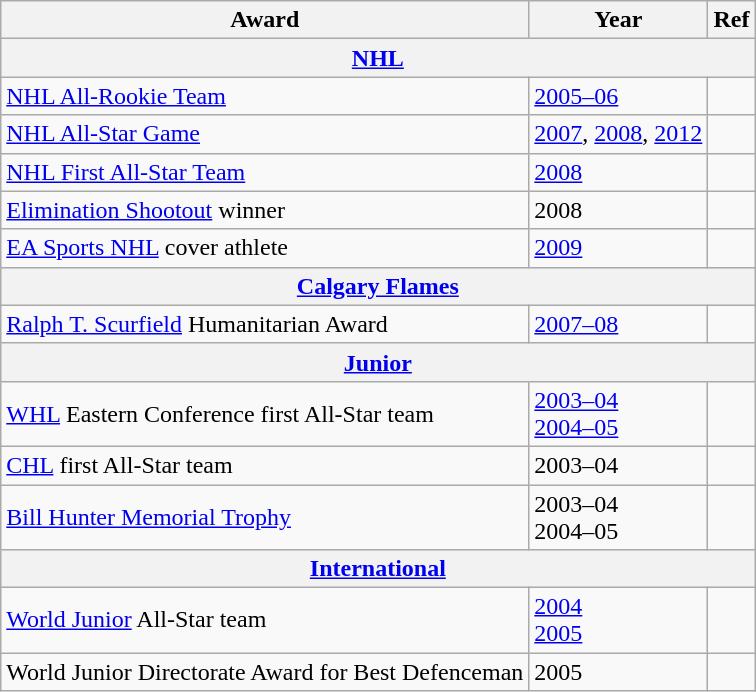<table class="wikitable">
<tr>
<th>Award</th>
<th>Year</th>
<th>Ref</th>
</tr>
<tr>
<th colspan="3"><a href='#'>NHL</a></th>
</tr>
<tr>
<td><a href='#'>NHL All-Rookie Team</a></td>
<td><a href='#'>2005–06</a></td>
<td></td>
</tr>
<tr>
<td><a href='#'>NHL All-Star Game</a></td>
<td><a href='#'>2007</a>, <a href='#'>2008</a>, <a href='#'>2012</a></td>
<td></td>
</tr>
<tr>
<td><a href='#'>NHL First All-Star Team</a></td>
<td><a href='#'>2008</a><br></td>
<td></td>
</tr>
<tr>
<td><a href='#'>Elimination Shootout</a> winner</td>
<td>2008</td>
<td></td>
</tr>
<tr>
<td><a href='#'>EA Sports NHL</a> cover athlete</td>
<td><a href='#'>2009</a></td>
</tr>
<tr>
<th colspan="3"><a href='#'>Calgary Flames</a></th>
</tr>
<tr>
<td><a href='#'>Ralph T. Scurfield</a> Humanitarian Award</td>
<td><a href='#'>2007–08</a></td>
<td></td>
</tr>
<tr>
<th colspan="3"><a href='#'>Junior</a></th>
</tr>
<tr>
<td><a href='#'>WHL</a> Eastern Conference first All-Star team</td>
<td><a href='#'>2003–04</a><br> <a href='#'>2004–05</a></td>
<td></td>
</tr>
<tr>
<td><a href='#'>CHL</a> first All-Star team</td>
<td>2003–04</td>
<td></td>
</tr>
<tr>
<td><a href='#'>Bill Hunter Memorial Trophy</a></td>
<td>2003–04<br>2004–05</td>
<td></td>
</tr>
<tr>
<th colspan="3"><a href='#'>International</a></th>
</tr>
<tr>
<td><a href='#'>World Junior</a> All-Star team</td>
<td><a href='#'>2004</a><br><a href='#'>2005</a></td>
<td></td>
</tr>
<tr>
<td>World Junior Directorate Award for Best Defenceman</td>
<td>2005</td>
<td></td>
</tr>
</table>
